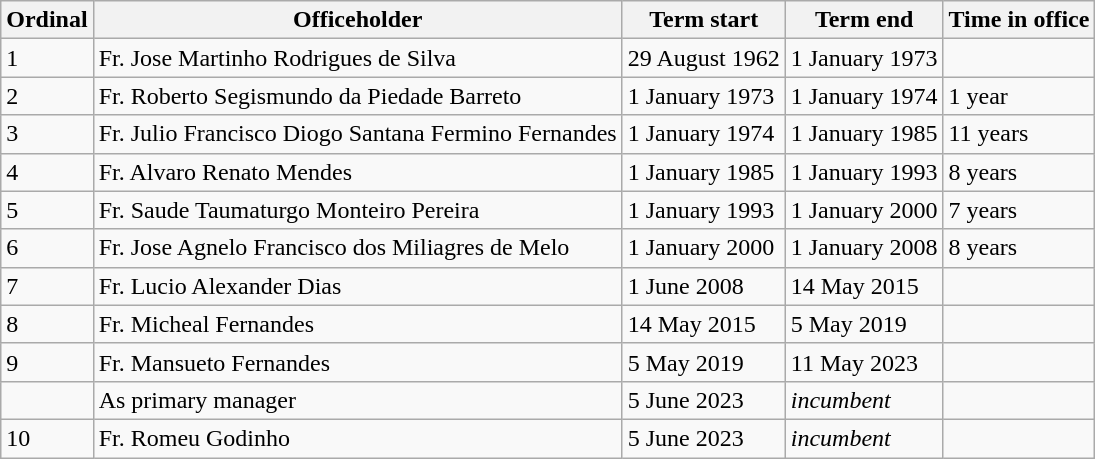<table class="wikitable sortable">
<tr>
<th>Ordinal</th>
<th>Officeholder</th>
<th>Term start</th>
<th>Term end</th>
<th>Time in office</th>
</tr>
<tr>
<td>1</td>
<td>Fr. Jose Martinho Rodrigues de Silva</td>
<td>29 August 1962</td>
<td>1 January 1973</td>
<td></td>
</tr>
<tr>
<td>2</td>
<td>Fr. Roberto Segismundo da Piedade Barreto</td>
<td>1 January 1973</td>
<td>1 January 1974</td>
<td>1 year</td>
</tr>
<tr>
<td>3</td>
<td>Fr. Julio Francisco Diogo Santana Fermino Fernandes</td>
<td>1 January 1974</td>
<td>1 January 1985</td>
<td>11 years</td>
</tr>
<tr>
<td>4</td>
<td>Fr. Alvaro Renato Mendes</td>
<td>1 January 1985</td>
<td>1 January 1993</td>
<td>8 years</td>
</tr>
<tr>
<td>5</td>
<td>Fr. Saude Taumaturgo Monteiro Pereira</td>
<td>1 January 1993</td>
<td>1 January 2000</td>
<td>7 years</td>
</tr>
<tr>
<td>6</td>
<td>Fr. Jose Agnelo Francisco dos Miliagres de Melo</td>
<td>1 January 2000</td>
<td>1 January 2008</td>
<td>8 years</td>
</tr>
<tr>
<td>7</td>
<td>Fr. Lucio Alexander Dias</td>
<td>1 June 2008</td>
<td>14 May 2015</td>
<td></td>
</tr>
<tr>
<td>8</td>
<td>Fr. Micheal Fernandes</td>
<td>14 May 2015</td>
<td>5 May 2019</td>
<td></td>
</tr>
<tr>
<td>9</td>
<td>Fr. Mansueto Fernandes</td>
<td>5 May 2019</td>
<td>11 May 2023</td>
<td></td>
</tr>
<tr>
<td></td>
<td>As primary manager</td>
<td>5 June 2023</td>
<td><em>incumbent</em></td>
<td></td>
</tr>
<tr>
<td>10</td>
<td>Fr. Romeu Godinho</td>
<td>5 June 2023</td>
<td><em>incumbent</em></td>
<td></td>
</tr>
</table>
